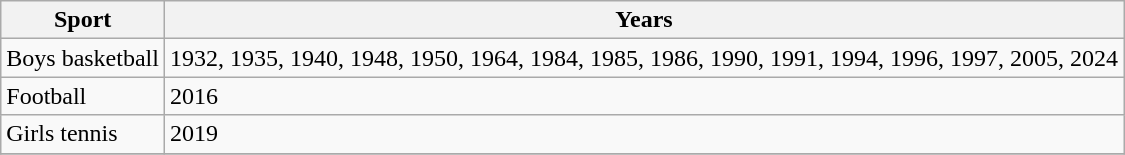<table class="wikitable">
<tr>
<th>Sport</th>
<th>Years</th>
</tr>
<tr>
<td>Boys basketball</td>
<td>1932, 1935, 1940, 1948, 1950, 1964, 1984, 1985, 1986, 1990, 1991, 1994, 1996, 1997, 2005, 2024</td>
</tr>
<tr>
<td>Football</td>
<td>2016</td>
</tr>
<tr>
<td>Girls tennis</td>
<td>2019</td>
</tr>
<tr>
</tr>
</table>
